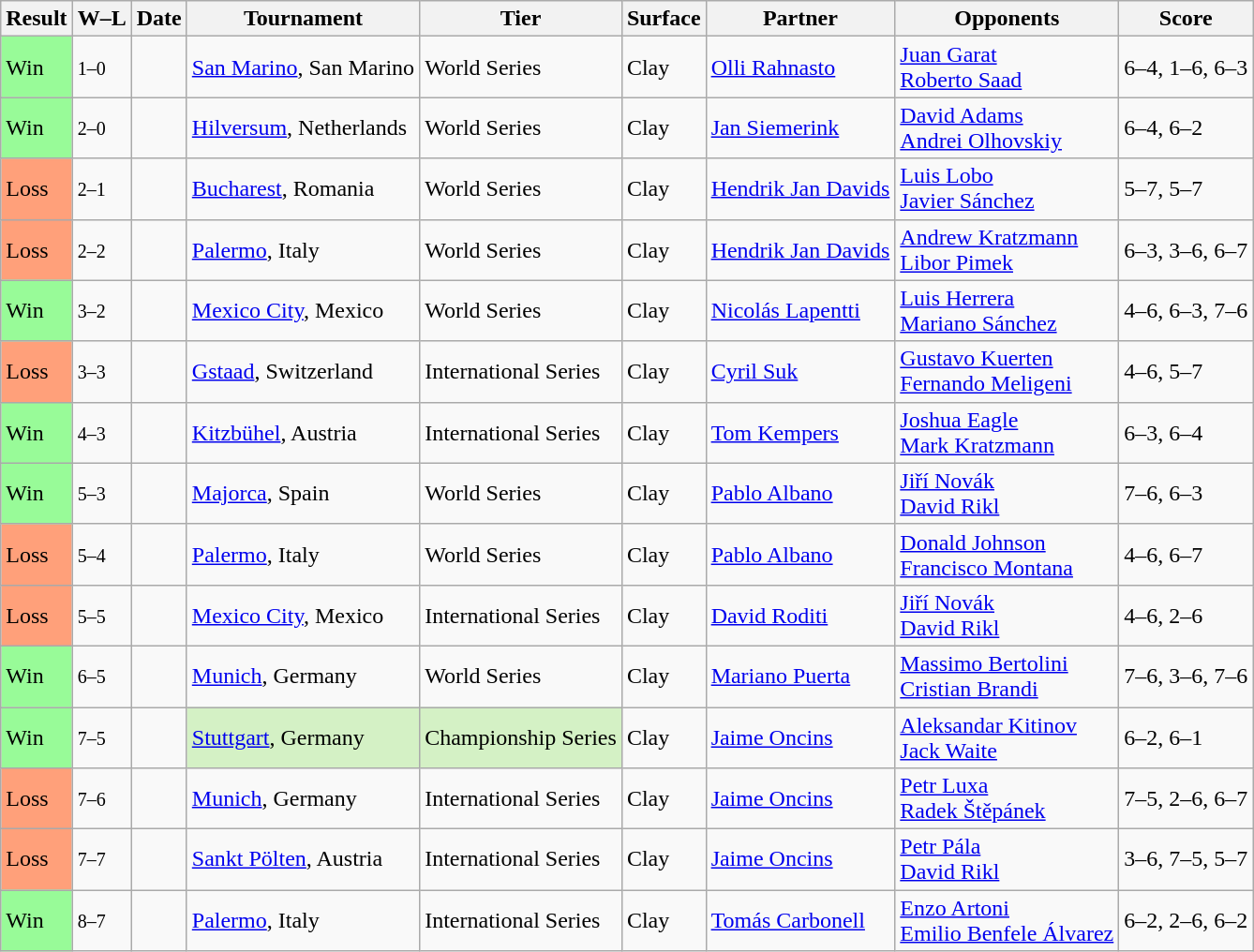<table class="sortable wikitable">
<tr>
<th>Result</th>
<th class="unsortable">W–L</th>
<th>Date</th>
<th>Tournament</th>
<th>Tier</th>
<th>Surface</th>
<th>Partner</th>
<th>Opponents</th>
<th class="unsortable">Score</th>
</tr>
<tr>
<td style="background:#98fb98;">Win</td>
<td><small>1–0</small></td>
<td><a href='#'></a></td>
<td><a href='#'>San Marino</a>, San Marino</td>
<td>World Series</td>
<td>Clay</td>
<td> <a href='#'>Olli Rahnasto</a></td>
<td> <a href='#'>Juan Garat</a> <br>  <a href='#'>Roberto Saad</a></td>
<td>6–4, 1–6, 6–3</td>
</tr>
<tr>
<td style="background:#98fb98;">Win</td>
<td><small>2–0</small></td>
<td><a href='#'></a></td>
<td><a href='#'>Hilversum</a>, Netherlands</td>
<td>World Series</td>
<td>Clay</td>
<td> <a href='#'>Jan Siemerink</a></td>
<td> <a href='#'>David Adams</a> <br>  <a href='#'>Andrei Olhovskiy</a></td>
<td>6–4, 6–2</td>
</tr>
<tr>
<td style="background:#ffa07a;">Loss</td>
<td><small>2–1</small></td>
<td><a href='#'></a></td>
<td><a href='#'>Bucharest</a>, Romania</td>
<td>World Series</td>
<td>Clay</td>
<td> <a href='#'>Hendrik Jan Davids</a></td>
<td> <a href='#'>Luis Lobo</a> <br>  <a href='#'>Javier Sánchez</a></td>
<td>5–7, 5–7</td>
</tr>
<tr>
<td style="background:#ffa07a;">Loss</td>
<td><small>2–2</small></td>
<td><a href='#'></a></td>
<td><a href='#'>Palermo</a>, Italy</td>
<td>World Series</td>
<td>Clay</td>
<td> <a href='#'>Hendrik Jan Davids</a></td>
<td> <a href='#'>Andrew Kratzmann</a> <br>  <a href='#'>Libor Pimek</a></td>
<td>6–3, 3–6, 6–7</td>
</tr>
<tr>
<td style="background:#98fb98;">Win</td>
<td><small>3–2</small></td>
<td><a href='#'></a></td>
<td><a href='#'>Mexico City</a>, Mexico</td>
<td>World Series</td>
<td>Clay</td>
<td> <a href='#'>Nicolás Lapentti</a></td>
<td> <a href='#'>Luis Herrera</a> <br>  <a href='#'>Mariano Sánchez</a></td>
<td>4–6, 6–3, 7–6</td>
</tr>
<tr>
<td style="background:#ffa07a;">Loss</td>
<td><small>3–3</small></td>
<td><a href='#'></a></td>
<td><a href='#'>Gstaad</a>, Switzerland</td>
<td>International Series</td>
<td>Clay</td>
<td> <a href='#'>Cyril Suk</a></td>
<td> <a href='#'>Gustavo Kuerten</a> <br>  <a href='#'>Fernando Meligeni</a></td>
<td>4–6, 5–7</td>
</tr>
<tr>
<td style="background:#98fb98;">Win</td>
<td><small>4–3</small></td>
<td><a href='#'></a></td>
<td><a href='#'>Kitzbühel</a>, Austria</td>
<td>International Series</td>
<td>Clay</td>
<td> <a href='#'>Tom Kempers</a></td>
<td> <a href='#'>Joshua Eagle</a> <br>  <a href='#'>Mark Kratzmann</a></td>
<td>6–3, 6–4</td>
</tr>
<tr>
<td style="background:#98fb98;">Win</td>
<td><small>5–3</small></td>
<td><a href='#'></a></td>
<td><a href='#'>Majorca</a>, Spain</td>
<td>World Series</td>
<td>Clay</td>
<td> <a href='#'>Pablo Albano</a></td>
<td> <a href='#'>Jiří Novák</a> <br>  <a href='#'>David Rikl</a></td>
<td>7–6, 6–3</td>
</tr>
<tr>
<td style="background:#ffa07a;">Loss</td>
<td><small>5–4</small></td>
<td><a href='#'></a></td>
<td><a href='#'>Palermo</a>, Italy</td>
<td>World Series</td>
<td>Clay</td>
<td> <a href='#'>Pablo Albano</a></td>
<td> <a href='#'>Donald Johnson</a> <br>  <a href='#'>Francisco Montana</a></td>
<td>4–6, 6–7</td>
</tr>
<tr>
<td style="background:#ffa07a;">Loss</td>
<td><small>5–5</small></td>
<td><a href='#'></a></td>
<td><a href='#'>Mexico City</a>, Mexico</td>
<td>International Series</td>
<td>Clay</td>
<td> <a href='#'>David Roditi</a></td>
<td> <a href='#'>Jiří Novák</a> <br>  <a href='#'>David Rikl</a></td>
<td>4–6, 2–6</td>
</tr>
<tr>
<td style="background:#98fb98;">Win</td>
<td><small>6–5</small></td>
<td><a href='#'></a></td>
<td><a href='#'>Munich</a>, Germany</td>
<td>World Series</td>
<td>Clay</td>
<td> <a href='#'>Mariano Puerta</a></td>
<td> <a href='#'>Massimo Bertolini</a> <br>  <a href='#'>Cristian Brandi</a></td>
<td>7–6, 3–6, 7–6</td>
</tr>
<tr>
<td style="background:#98fb98;">Win</td>
<td><small>7–5</small></td>
<td><a href='#'></a></td>
<td style="background:#d4f1c5;"><a href='#'>Stuttgart</a>, Germany</td>
<td style="background:#d4f1c5;">Championship Series</td>
<td>Clay</td>
<td> <a href='#'>Jaime Oncins</a></td>
<td> <a href='#'>Aleksandar Kitinov</a> <br>  <a href='#'>Jack Waite</a></td>
<td>6–2, 6–1</td>
</tr>
<tr>
<td style="background:#ffa07a;">Loss</td>
<td><small>7–6</small></td>
<td><a href='#'></a></td>
<td><a href='#'>Munich</a>, Germany</td>
<td>International Series</td>
<td>Clay</td>
<td> <a href='#'>Jaime Oncins</a></td>
<td> <a href='#'>Petr Luxa</a> <br>  <a href='#'>Radek Štěpánek</a></td>
<td>7–5, 2–6, 6–7</td>
</tr>
<tr>
<td style="background:#ffa07a;">Loss</td>
<td><small>7–7</small></td>
<td><a href='#'></a></td>
<td><a href='#'>Sankt Pölten</a>, Austria</td>
<td>International Series</td>
<td>Clay</td>
<td> <a href='#'>Jaime Oncins</a></td>
<td> <a href='#'>Petr Pála</a> <br>  <a href='#'>David Rikl</a></td>
<td>3–6, 7–5, 5–7</td>
</tr>
<tr>
<td style="background:#98fb98;">Win</td>
<td><small>8–7</small></td>
<td><a href='#'></a></td>
<td><a href='#'>Palermo</a>, Italy</td>
<td>International Series</td>
<td>Clay</td>
<td> <a href='#'>Tomás Carbonell</a></td>
<td> <a href='#'>Enzo Artoni</a> <br>  <a href='#'>Emilio Benfele Álvarez</a></td>
<td>6–2, 2–6, 6–2</td>
</tr>
</table>
